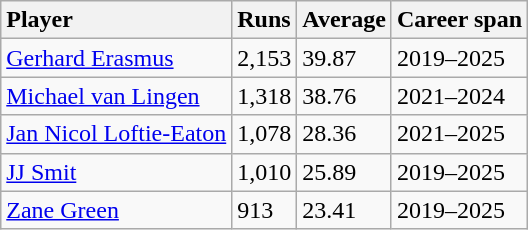<table class=wikitable>
<tr>
<th style="text-align:left;"><strong>Player</strong></th>
<th style="text-align:left;"><strong>Runs</strong></th>
<th style="text-align:left;"><strong>Average</strong></th>
<th style="text-align:left;"><strong>Career span</strong></th>
</tr>
<tr>
<td><a href='#'>Gerhard Erasmus</a></td>
<td>2,153</td>
<td>39.87</td>
<td>2019–2025</td>
</tr>
<tr>
<td><a href='#'>Michael van Lingen</a></td>
<td>1,318</td>
<td>38.76</td>
<td>2021–2024</td>
</tr>
<tr>
<td><a href='#'>Jan Nicol Loftie-Eaton</a></td>
<td>1,078</td>
<td>28.36</td>
<td>2021–2025</td>
</tr>
<tr>
<td><a href='#'>JJ Smit</a></td>
<td>1,010</td>
<td>25.89</td>
<td>2019–2025</td>
</tr>
<tr>
<td><a href='#'>Zane Green</a></td>
<td>913</td>
<td>23.41</td>
<td>2019–2025</td>
</tr>
</table>
